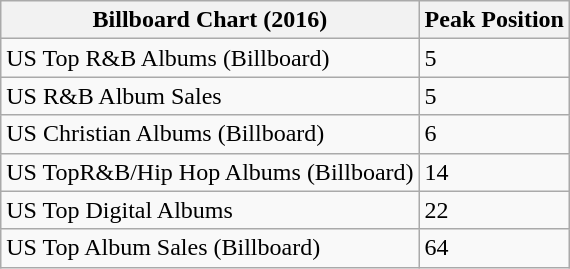<table class="wikitable">
<tr>
<th>Billboard Chart (2016)</th>
<th>Peak Position</th>
</tr>
<tr>
<td>US Top R&B Albums (Billboard)</td>
<td>5</td>
</tr>
<tr>
<td>US R&B Album Sales</td>
<td>5</td>
</tr>
<tr>
<td>US Christian Albums (Billboard)</td>
<td>6</td>
</tr>
<tr>
<td>US TopR&B/Hip Hop Albums (Billboard)</td>
<td>14</td>
</tr>
<tr>
<td>US Top Digital Albums</td>
<td>22</td>
</tr>
<tr>
<td>US Top Album Sales (Billboard)</td>
<td>64</td>
</tr>
</table>
